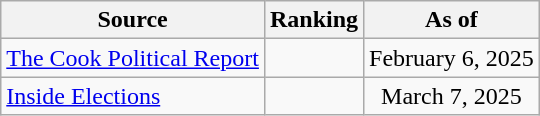<table class="wikitable" style="text-align:center">
<tr>
<th>Source</th>
<th>Ranking</th>
<th>As of</th>
</tr>
<tr>
<td align=left><a href='#'>The Cook Political Report</a></td>
<td></td>
<td>February 6, 2025</td>
</tr>
<tr>
<td align=left><a href='#'>Inside Elections</a></td>
<td></td>
<td>March 7, 2025</td>
</tr>
</table>
